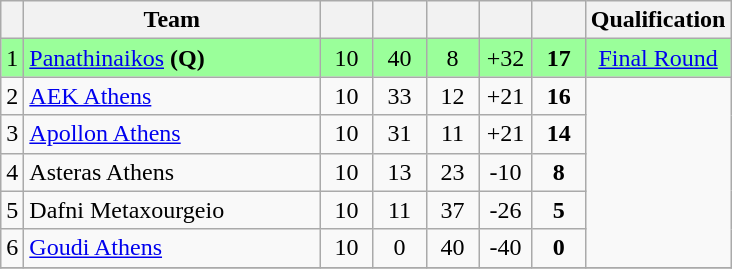<table class="wikitable" style="text-align: center; font-size:100%">
<tr>
<th></th>
<th width=190>Team</th>
<th width=28></th>
<th width=28></th>
<th width=28></th>
<th width=28></th>
<th width=28></th>
<th>Qualification</th>
</tr>
<tr bgcolor=#9AFF9A>
<td>1</td>
<td align=left><a href='#'>Panathinaikos</a> <strong>(Q)</strong></td>
<td>10</td>
<td>40</td>
<td>8</td>
<td>+32</td>
<td><strong>17</strong></td>
<td><a href='#'>Final Round</a></td>
</tr>
<tr>
<td>2</td>
<td align=left><a href='#'>AEK Athens</a></td>
<td>10</td>
<td>33</td>
<td>12</td>
<td>+21</td>
<td><strong>16</strong></td>
<td rowspan=5></td>
</tr>
<tr>
<td>3</td>
<td align=left><a href='#'>Apollon Athens</a></td>
<td>10</td>
<td>31</td>
<td>11</td>
<td>+21</td>
<td><strong>14</strong></td>
</tr>
<tr>
<td>4</td>
<td align=left>Asteras Athens</td>
<td>10</td>
<td>13</td>
<td>23</td>
<td>-10</td>
<td><strong>8</strong></td>
</tr>
<tr>
<td>5</td>
<td align=left>Dafni Metaxourgeio</td>
<td>10</td>
<td>11</td>
<td>37</td>
<td>-26</td>
<td><strong>5</strong></td>
</tr>
<tr>
<td>6</td>
<td align=left><a href='#'>Goudi Athens</a></td>
<td>10</td>
<td>0</td>
<td>40</td>
<td>-40</td>
<td><strong>0</strong></td>
</tr>
<tr>
</tr>
</table>
